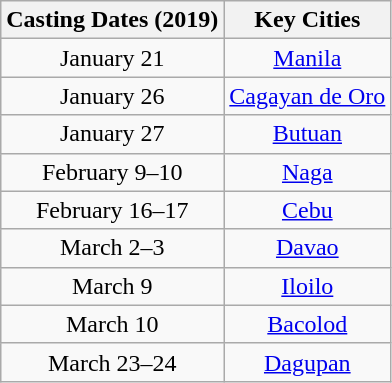<table class="wikitable" style="text-align: center;">
<tr>
<th>Casting Dates (2019)</th>
<th>Key Cities</th>
</tr>
<tr>
<td>January 21</td>
<td><a href='#'>Manila</a></td>
</tr>
<tr>
<td>January 26</td>
<td><a href='#'>Cagayan de Oro</a></td>
</tr>
<tr>
<td>January 27</td>
<td><a href='#'>Butuan</a></td>
</tr>
<tr>
<td>February 9–10</td>
<td><a href='#'>Naga</a></td>
</tr>
<tr>
<td>February 16–17</td>
<td><a href='#'>Cebu</a></td>
</tr>
<tr>
<td>March 2–3</td>
<td><a href='#'>Davao</a></td>
</tr>
<tr>
<td>March 9</td>
<td><a href='#'>Iloilo</a></td>
</tr>
<tr>
<td>March 10</td>
<td><a href='#'>Bacolod</a></td>
</tr>
<tr>
<td>March 23–24</td>
<td><a href='#'>Dagupan</a></td>
</tr>
</table>
